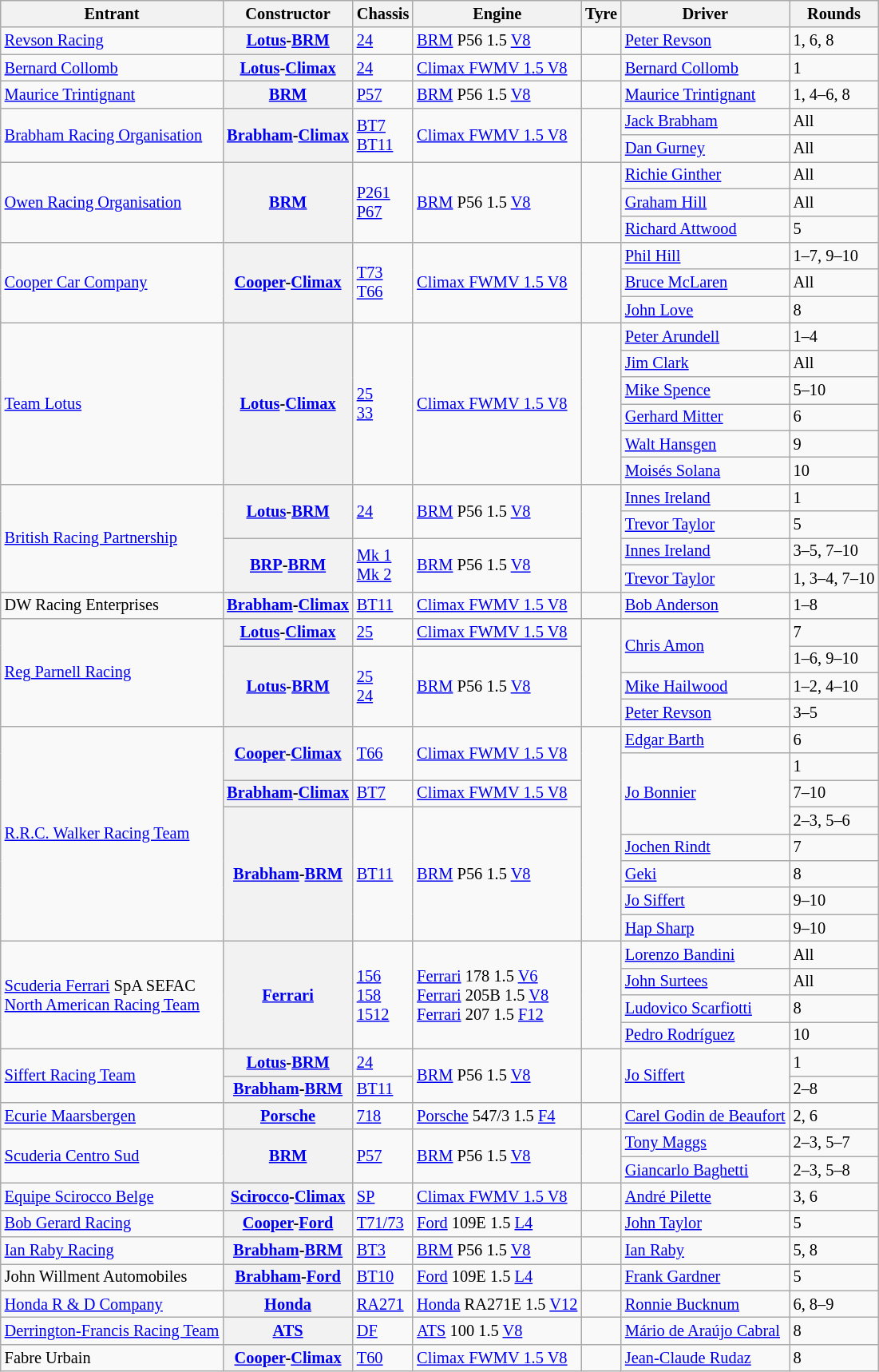<table class="wikitable sortable" style="font-size: 85%">
<tr>
<th>Entrant</th>
<th>Constructor</th>
<th>Chassis</th>
<th>Engine</th>
<th>Tyre</th>
<th>Driver</th>
<th>Rounds</th>
</tr>
<tr>
<td> <a href='#'>Revson Racing</a></td>
<th><a href='#'>Lotus</a>-<a href='#'>BRM</a></th>
<td><a href='#'>24</a></td>
<td><a href='#'>BRM</a> P56 1.5 <a href='#'>V8</a></td>
<td></td>
<td> <a href='#'>Peter Revson</a></td>
<td>1, 6, 8</td>
</tr>
<tr>
<td> <a href='#'>Bernard Collomb</a></td>
<th><a href='#'>Lotus</a>-<a href='#'>Climax</a></th>
<td><a href='#'>24</a></td>
<td><a href='#'>Climax FWMV 1.5 V8</a></td>
<td></td>
<td> <a href='#'>Bernard Collomb</a></td>
<td>1</td>
</tr>
<tr>
<td> <a href='#'>Maurice Trintignant</a></td>
<th><a href='#'>BRM</a></th>
<td><a href='#'>P57</a></td>
<td><a href='#'>BRM</a> P56 1.5 <a href='#'>V8</a></td>
<td></td>
<td> <a href='#'>Maurice Trintignant</a></td>
<td>1, 4–6, 8</td>
</tr>
<tr>
<td rowspan=2> <a href='#'>Brabham Racing Organisation</a></td>
<th rowspan=2><a href='#'>Brabham</a>-<a href='#'>Climax</a></th>
<td rowspan=2><a href='#'>BT7</a><br><a href='#'>BT11</a></td>
<td rowspan=2><a href='#'>Climax FWMV 1.5 V8</a></td>
<td rowspan=2></td>
<td> <a href='#'>Jack Brabham</a></td>
<td>All</td>
</tr>
<tr>
<td> <a href='#'>Dan Gurney</a></td>
<td>All</td>
</tr>
<tr>
<td rowspan=3> <a href='#'>Owen Racing Organisation</a></td>
<th rowspan=3><a href='#'>BRM</a></th>
<td rowspan=3><a href='#'>P261</a><br><a href='#'>P67</a></td>
<td rowspan=3><a href='#'>BRM</a> P56 1.5 <a href='#'>V8</a></td>
<td rowspan=3></td>
<td> <a href='#'>Richie Ginther</a></td>
<td>All</td>
</tr>
<tr>
<td> <a href='#'>Graham Hill</a></td>
<td>All</td>
</tr>
<tr>
<td> <a href='#'>Richard Attwood</a></td>
<td>5</td>
</tr>
<tr>
<td rowspan=3> <a href='#'>Cooper Car Company</a></td>
<th rowspan=3><a href='#'>Cooper</a>-<a href='#'>Climax</a></th>
<td rowspan=3><a href='#'>T73</a><br><a href='#'>T66</a></td>
<td rowspan=3><a href='#'>Climax FWMV 1.5 V8</a></td>
<td rowspan=3></td>
<td> <a href='#'>Phil Hill</a></td>
<td>1–7, 9–10</td>
</tr>
<tr>
<td> <a href='#'>Bruce McLaren</a></td>
<td>All</td>
</tr>
<tr>
<td> <a href='#'>John Love</a></td>
<td>8</td>
</tr>
<tr>
<td rowspan=6> <a href='#'>Team Lotus</a></td>
<th rowspan=6><a href='#'>Lotus</a>-<a href='#'>Climax</a></th>
<td rowspan=6><a href='#'>25</a><br><a href='#'>33</a></td>
<td rowspan=6><a href='#'>Climax FWMV 1.5 V8</a></td>
<td rowspan=6></td>
<td> <a href='#'>Peter Arundell</a></td>
<td>1–4</td>
</tr>
<tr>
<td> <a href='#'>Jim Clark</a></td>
<td>All</td>
</tr>
<tr>
<td> <a href='#'>Mike Spence</a></td>
<td>5–10</td>
</tr>
<tr>
<td> <a href='#'>Gerhard Mitter</a></td>
<td>6</td>
</tr>
<tr>
<td> <a href='#'>Walt Hansgen</a></td>
<td>9</td>
</tr>
<tr>
<td> <a href='#'>Moisés Solana</a></td>
<td>10</td>
</tr>
<tr>
<td rowspan=4> <a href='#'>British Racing Partnership</a></td>
<th rowspan=2><a href='#'>Lotus</a>-<a href='#'>BRM</a></th>
<td rowspan=2><a href='#'>24</a></td>
<td rowspan=2><a href='#'>BRM</a> P56 1.5 <a href='#'>V8</a></td>
<td rowspan=4></td>
<td> <a href='#'>Innes Ireland</a></td>
<td>1</td>
</tr>
<tr>
<td> <a href='#'>Trevor Taylor</a></td>
<td>5</td>
</tr>
<tr>
<th rowspan=2><a href='#'>BRP</a>-<a href='#'>BRM</a></th>
<td rowspan=2><a href='#'>Mk 1</a><br><a href='#'>Mk 2</a></td>
<td rowspan=2><a href='#'>BRM</a> P56 1.5 <a href='#'>V8</a></td>
<td> <a href='#'>Innes Ireland</a></td>
<td>3–5, 7–10</td>
</tr>
<tr>
<td> <a href='#'>Trevor Taylor</a></td>
<td>1, 3–4, 7–10</td>
</tr>
<tr>
<td> DW Racing Enterprises</td>
<th><a href='#'>Brabham</a>-<a href='#'>Climax</a></th>
<td><a href='#'>BT11</a></td>
<td><a href='#'>Climax FWMV 1.5 V8</a></td>
<td></td>
<td> <a href='#'>Bob Anderson</a></td>
<td>1–8</td>
</tr>
<tr>
<td rowspan=4> <a href='#'>Reg Parnell Racing</a></td>
<th><a href='#'>Lotus</a>-<a href='#'>Climax</a></th>
<td><a href='#'>25</a></td>
<td><a href='#'>Climax FWMV 1.5 V8</a></td>
<td rowspan=4></td>
<td rowspan=2> <a href='#'>Chris Amon</a></td>
<td>7</td>
</tr>
<tr>
<th rowspan=3><a href='#'>Lotus</a>-<a href='#'>BRM</a></th>
<td rowspan=3><a href='#'>25</a><br><a href='#'>24</a></td>
<td rowspan=3><a href='#'>BRM</a> P56 1.5 <a href='#'>V8</a></td>
<td>1–6, 9–10</td>
</tr>
<tr>
<td> <a href='#'>Mike Hailwood</a></td>
<td>1–2, 4–10</td>
</tr>
<tr>
<td> <a href='#'>Peter Revson</a></td>
<td>3–5</td>
</tr>
<tr>
<td rowspan=8> <a href='#'>R.R.C. Walker Racing Team</a></td>
<th rowspan=2><a href='#'>Cooper</a>-<a href='#'>Climax</a></th>
<td rowspan=2><a href='#'>T66</a></td>
<td rowspan=2><a href='#'>Climax FWMV 1.5 V8</a></td>
<td rowspan=8></td>
<td> <a href='#'>Edgar Barth</a></td>
<td>6</td>
</tr>
<tr>
<td rowspan=3> <a href='#'>Jo Bonnier</a></td>
<td>1</td>
</tr>
<tr>
<th><a href='#'>Brabham</a>-<a href='#'>Climax</a></th>
<td><a href='#'>BT7</a></td>
<td><a href='#'>Climax FWMV 1.5 V8</a></td>
<td>7–10</td>
</tr>
<tr>
<th rowspan=5><a href='#'>Brabham</a>-<a href='#'>BRM</a></th>
<td rowspan=5><a href='#'>BT11</a></td>
<td rowspan=5><a href='#'>BRM</a> P56 1.5 <a href='#'>V8</a></td>
<td>2–3, 5–6</td>
</tr>
<tr>
<td> <a href='#'>Jochen Rindt</a></td>
<td>7</td>
</tr>
<tr>
<td> <a href='#'>Geki</a></td>
<td>8</td>
</tr>
<tr>
<td> <a href='#'>Jo Siffert</a></td>
<td>9–10</td>
</tr>
<tr>
<td> <a href='#'>Hap Sharp</a></td>
<td>9–10</td>
</tr>
<tr>
<td rowspan=4> <a href='#'>Scuderia Ferrari</a> SpA SEFAC<br> <a href='#'>North American Racing Team</a></td>
<th rowspan=4><a href='#'>Ferrari</a></th>
<td rowspan=4><a href='#'>156</a><br><a href='#'>158</a><br><a href='#'>1512</a></td>
<td rowspan=4><a href='#'>Ferrari</a> 178 1.5 <a href='#'>V6</a><br><a href='#'>Ferrari</a> 205B 1.5 <a href='#'>V8</a><br><a href='#'>Ferrari</a> 207 1.5 <a href='#'>F12</a></td>
<td rowspan=4></td>
<td> <a href='#'>Lorenzo Bandini</a></td>
<td>All</td>
</tr>
<tr>
<td> <a href='#'>John Surtees</a></td>
<td>All</td>
</tr>
<tr>
<td> <a href='#'>Ludovico Scarfiotti</a></td>
<td>8</td>
</tr>
<tr>
<td> <a href='#'>Pedro Rodríguez</a></td>
<td>10</td>
</tr>
<tr>
<td rowspan=2> <a href='#'>Siffert Racing Team</a></td>
<th><a href='#'>Lotus</a>-<a href='#'>BRM</a></th>
<td><a href='#'>24</a></td>
<td rowspan=2><a href='#'>BRM</a> P56 1.5 <a href='#'>V8</a></td>
<td rowspan=2></td>
<td rowspan=2> <a href='#'>Jo Siffert</a></td>
<td>1</td>
</tr>
<tr>
<th><a href='#'>Brabham</a>-<a href='#'>BRM</a></th>
<td><a href='#'>BT11</a></td>
<td>2–8</td>
</tr>
<tr>
<td> <a href='#'>Ecurie Maarsbergen</a></td>
<th><a href='#'>Porsche</a></th>
<td><a href='#'>718</a></td>
<td><a href='#'>Porsche</a> 547/3 1.5 <a href='#'>F4</a></td>
<td></td>
<td> <a href='#'>Carel Godin de Beaufort</a></td>
<td>2, 6</td>
</tr>
<tr>
<td rowspan=2> <a href='#'>Scuderia Centro Sud</a></td>
<th rowspan=2><a href='#'>BRM</a></th>
<td rowspan=2><a href='#'>P57</a></td>
<td rowspan=2><a href='#'>BRM</a> P56 1.5 <a href='#'>V8</a></td>
<td rowspan=2></td>
<td> <a href='#'>Tony Maggs</a></td>
<td>2–3, 5–7</td>
</tr>
<tr>
<td> <a href='#'>Giancarlo Baghetti</a></td>
<td>2–3, 5–8</td>
</tr>
<tr>
<td> <a href='#'>Equipe Scirocco Belge</a></td>
<th><a href='#'>Scirocco</a>-<a href='#'>Climax</a></th>
<td><a href='#'>SP</a></td>
<td><a href='#'>Climax FWMV 1.5 V8</a></td>
<td></td>
<td> <a href='#'>André Pilette</a></td>
<td>3, 6</td>
</tr>
<tr>
<td> <a href='#'>Bob Gerard Racing</a></td>
<th><a href='#'>Cooper</a>-<a href='#'>Ford</a></th>
<td><a href='#'>T71/73</a></td>
<td><a href='#'>Ford</a> 109E 1.5 <a href='#'>L4</a></td>
<td></td>
<td> <a href='#'>John Taylor</a></td>
<td>5</td>
</tr>
<tr>
<td> <a href='#'>Ian Raby Racing</a></td>
<th><a href='#'>Brabham</a>-<a href='#'>BRM</a></th>
<td><a href='#'>BT3</a></td>
<td><a href='#'>BRM</a> P56 1.5 <a href='#'>V8</a></td>
<td></td>
<td> <a href='#'>Ian Raby</a></td>
<td>5, 8</td>
</tr>
<tr>
<td> John Willment Automobiles</td>
<th><a href='#'>Brabham</a>-<a href='#'>Ford</a></th>
<td><a href='#'>BT10</a></td>
<td><a href='#'>Ford</a> 109E 1.5 <a href='#'>L4</a></td>
<td></td>
<td> <a href='#'>Frank Gardner</a></td>
<td>5</td>
</tr>
<tr>
<td> <a href='#'>Honda R & D Company</a></td>
<th><a href='#'>Honda</a></th>
<td><a href='#'>RA271</a></td>
<td><a href='#'>Honda</a> RA271E 1.5 <a href='#'>V12</a></td>
<td></td>
<td> <a href='#'>Ronnie Bucknum</a></td>
<td>6, 8–9</td>
</tr>
<tr>
<td> <a href='#'>Derrington-Francis Racing Team</a></td>
<th><a href='#'>ATS</a></th>
<td><a href='#'>DF</a></td>
<td><a href='#'>ATS</a> 100 1.5 <a href='#'>V8</a></td>
<td></td>
<td> <a href='#'>Mário de Araújo Cabral</a></td>
<td>8</td>
</tr>
<tr>
<td> Fabre Urbain</td>
<th><a href='#'>Cooper</a>-<a href='#'>Climax</a></th>
<td><a href='#'>T60</a></td>
<td><a href='#'>Climax FWMV 1.5 V8</a></td>
<td></td>
<td> <a href='#'>Jean-Claude Rudaz</a></td>
<td>8</td>
</tr>
</table>
